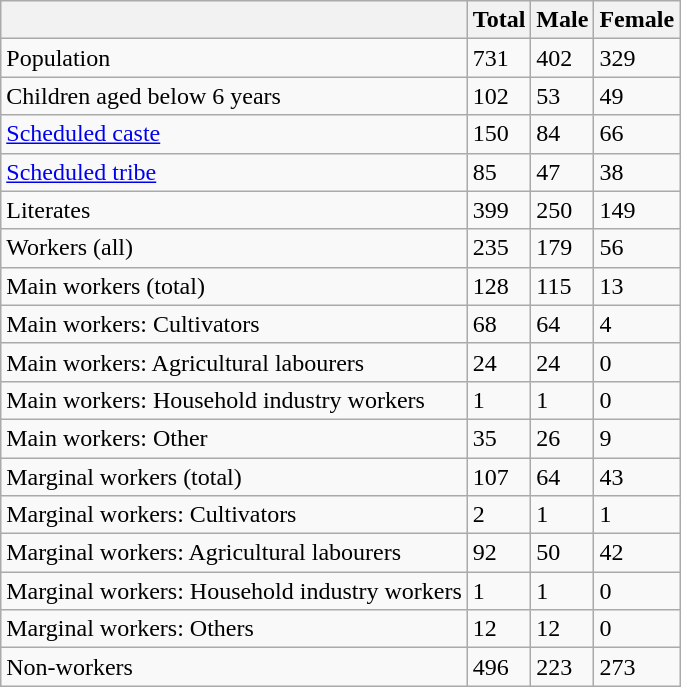<table class="wikitable sortable">
<tr>
<th></th>
<th>Total</th>
<th>Male</th>
<th>Female</th>
</tr>
<tr>
<td>Population</td>
<td>731</td>
<td>402</td>
<td>329</td>
</tr>
<tr>
<td>Children aged below 6 years</td>
<td>102</td>
<td>53</td>
<td>49</td>
</tr>
<tr>
<td><a href='#'>Scheduled caste</a></td>
<td>150</td>
<td>84</td>
<td>66</td>
</tr>
<tr>
<td><a href='#'>Scheduled tribe</a></td>
<td>85</td>
<td>47</td>
<td>38</td>
</tr>
<tr>
<td>Literates</td>
<td>399</td>
<td>250</td>
<td>149</td>
</tr>
<tr>
<td>Workers (all)</td>
<td>235</td>
<td>179</td>
<td>56</td>
</tr>
<tr>
<td>Main workers (total)</td>
<td>128</td>
<td>115</td>
<td>13</td>
</tr>
<tr>
<td>Main workers: Cultivators</td>
<td>68</td>
<td>64</td>
<td>4</td>
</tr>
<tr>
<td>Main workers: Agricultural labourers</td>
<td>24</td>
<td>24</td>
<td>0</td>
</tr>
<tr>
<td>Main workers: Household industry workers</td>
<td>1</td>
<td>1</td>
<td>0</td>
</tr>
<tr>
<td>Main workers: Other</td>
<td>35</td>
<td>26</td>
<td>9</td>
</tr>
<tr>
<td>Marginal workers (total)</td>
<td>107</td>
<td>64</td>
<td>43</td>
</tr>
<tr>
<td>Marginal workers: Cultivators</td>
<td>2</td>
<td>1</td>
<td>1</td>
</tr>
<tr>
<td>Marginal workers: Agricultural labourers</td>
<td>92</td>
<td>50</td>
<td>42</td>
</tr>
<tr>
<td>Marginal workers: Household industry workers</td>
<td>1</td>
<td>1</td>
<td>0</td>
</tr>
<tr>
<td>Marginal workers: Others</td>
<td>12</td>
<td>12</td>
<td>0</td>
</tr>
<tr>
<td>Non-workers</td>
<td>496</td>
<td>223</td>
<td>273</td>
</tr>
</table>
